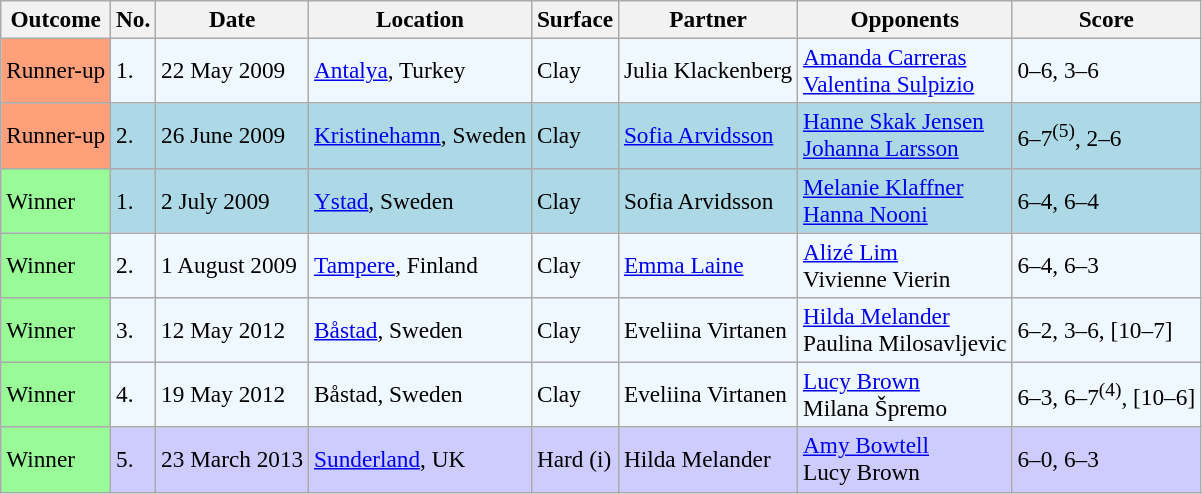<table class="sortable wikitable" style=font-size:97%>
<tr>
<th>Outcome</th>
<th>No.</th>
<th>Date</th>
<th>Location</th>
<th>Surface</th>
<th>Partner</th>
<th>Opponents</th>
<th class="unsortable">Score</th>
</tr>
<tr style="background:#f0f8ff;">
<td style="background:#ffa07a;">Runner-up</td>
<td>1.</td>
<td>22 May 2009</td>
<td><a href='#'>Antalya</a>, Turkey</td>
<td>Clay</td>
<td> Julia Klackenberg</td>
<td> <a href='#'>Amanda Carreras</a> <br>  <a href='#'>Valentina Sulpizio</a></td>
<td>0–6, 3–6</td>
</tr>
<tr style="background:lightblue;">
<td style="background:#ffa07a;">Runner-up</td>
<td>2.</td>
<td>26 June 2009</td>
<td><a href='#'>Kristinehamn</a>, Sweden</td>
<td>Clay</td>
<td> <a href='#'>Sofia Arvidsson</a></td>
<td> <a href='#'>Hanne Skak Jensen</a> <br>  <a href='#'>Johanna Larsson</a></td>
<td>6–7<sup>(5)</sup>, 2–6</td>
</tr>
<tr style="background:lightblue;">
<td style="background:#98fb98;">Winner</td>
<td>1.</td>
<td>2 July 2009</td>
<td><a href='#'>Ystad</a>, Sweden</td>
<td>Clay</td>
<td> Sofia Arvidsson</td>
<td> <a href='#'>Melanie Klaffner</a> <br>  <a href='#'>Hanna Nooni</a></td>
<td>6–4, 6–4</td>
</tr>
<tr style="background:#f0f8ff;">
<td style="background:#98fb98;">Winner</td>
<td>2.</td>
<td>1 August 2009</td>
<td><a href='#'>Tampere</a>, Finland</td>
<td>Clay</td>
<td> <a href='#'>Emma Laine</a></td>
<td> <a href='#'>Alizé Lim</a> <br>  Vivienne Vierin</td>
<td>6–4, 6–3</td>
</tr>
<tr style="background:#f0f8ff;">
<td style="background:#98fb98;">Winner</td>
<td>3.</td>
<td>12 May 2012</td>
<td><a href='#'>Båstad</a>, Sweden</td>
<td>Clay</td>
<td> Eveliina Virtanen</td>
<td> <a href='#'>Hilda Melander</a> <br>  Paulina Milosavljevic</td>
<td>6–2, 3–6, [10–7]</td>
</tr>
<tr style="background:#f0f8ff;">
<td style="background:#98fb98;">Winner</td>
<td>4.</td>
<td>19 May 2012</td>
<td>Båstad, Sweden</td>
<td>Clay</td>
<td> Eveliina Virtanen</td>
<td> <a href='#'>Lucy Brown</a> <br>  Milana Špremo</td>
<td>6–3, 6–7<sup>(4)</sup>, [10–6]</td>
</tr>
<tr style="background:#ccccff;">
<td style="background:#98fb98;">Winner</td>
<td>5.</td>
<td>23 March 2013</td>
<td><a href='#'>Sunderland</a>, UK</td>
<td>Hard (i)</td>
<td> Hilda Melander</td>
<td> <a href='#'>Amy Bowtell</a> <br>  Lucy Brown</td>
<td>6–0, 6–3</td>
</tr>
</table>
